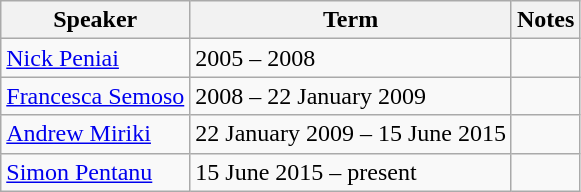<table class="wikitable">
<tr>
<th><strong>Speaker</strong></th>
<th><strong>Term</strong></th>
<th><strong>Notes</strong></th>
</tr>
<tr>
<td><a href='#'>Nick Peniai</a></td>
<td>2005 – 2008</td>
<td></td>
</tr>
<tr>
<td><a href='#'>Francesca Semoso</a></td>
<td>2008 – 22 January 2009</td>
<td></td>
</tr>
<tr>
<td><a href='#'>Andrew Miriki</a></td>
<td>22 January 2009 – 15 June 2015</td>
<td></td>
</tr>
<tr>
<td><a href='#'>Simon Pentanu</a></td>
<td>15 June 2015 – present</td>
<td></td>
</tr>
</table>
